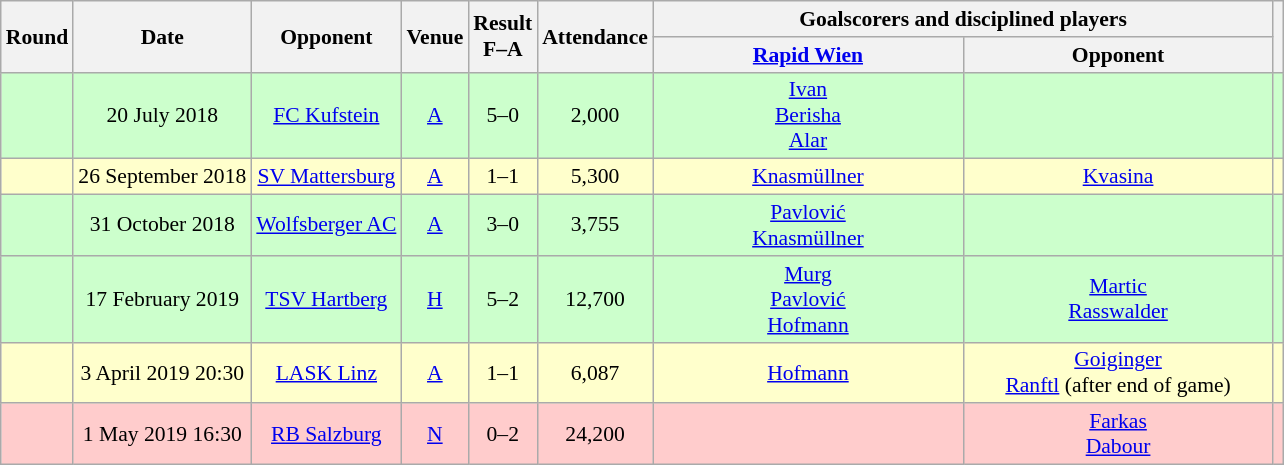<table class="wikitable" style="text-align:center; font-size:90%">
<tr>
<th rowspan="2">Round</th>
<th rowspan="2">Date</th>
<th rowspan="2">Opponent</th>
<th rowspan="2">Venue</th>
<th rowspan="2">Result<br>F–A</th>
<th rowspan="2">Attendance</th>
<th colspan="2">Goalscorers and disciplined players</th>
<th rowspan="2"></th>
</tr>
<tr>
<th style="width:200px"><a href='#'>Rapid Wien</a></th>
<th style="width:200px">Opponent</th>
</tr>
<tr style="background:#cfc">
<td></td>
<td>20 July 2018</td>
<td><a href='#'>FC Kufstein</a></td>
<td><a href='#'>A</a></td>
<td>5–0</td>
<td>2,000</td>
<td><a href='#'>Ivan</a>   <br> <a href='#'>Berisha</a> <br> <a href='#'>Alar</a>   </td>
<td></td>
<td></td>
</tr>
<tr style="background:#ffc">
<td></td>
<td>26 September 2018</td>
<td><a href='#'>SV Mattersburg</a></td>
<td><a href='#'>A</a></td>
<td>1–1 </td>
<td>5,300</td>
<td><a href='#'>Knasmüllner</a> </td>
<td><a href='#'>Kvasina</a> </td>
<td></td>
</tr>
<tr style="background:#cfc">
<td></td>
<td>31 October 2018</td>
<td><a href='#'>Wolfsberger AC</a></td>
<td><a href='#'>A</a></td>
<td>3–0</td>
<td>3,755</td>
<td><a href='#'>Pavlović</a>   <br> <a href='#'>Knasmüllner</a> </td>
<td></td>
<td></td>
</tr>
<tr style="background:#cfc">
<td></td>
<td>17 February 2019</td>
<td><a href='#'>TSV Hartberg</a></td>
<td><a href='#'>H</a></td>
<td>5–2</td>
<td>12,700</td>
<td><a href='#'>Murg</a>   <br> <a href='#'>Pavlović</a>   <br> <a href='#'>Hofmann</a> </td>
<td><a href='#'>Martic</a>  <br> <a href='#'>Rasswalder</a> </td>
<td></td>
</tr>
<tr style="background:#ffc">
<td></td>
<td>3 April 2019 20:30</td>
<td><a href='#'>LASK Linz</a></td>
<td><a href='#'>A</a></td>
<td>1–1 </td>
<td>6,087</td>
<td><a href='#'>Hofmann</a>  </td>
<td><a href='#'>Goiginger</a>  <br> <a href='#'>Ranftl</a>  (after end of game)</td>
<td></td>
</tr>
<tr style="background:#fcc">
<td></td>
<td>1 May 2019 16:30</td>
<td><a href='#'>RB Salzburg</a></td>
<td><a href='#'>N</a></td>
<td>0–2</td>
<td>24,200</td>
<td></td>
<td><a href='#'>Farkas</a>  <br> <a href='#'>Dabour</a> </td>
<td></td>
</tr>
</table>
